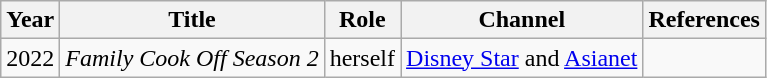<table class="wikitable sortable plainrowheaders">
<tr style="text-align:center;">
<th scope="col">Year</th>
<th scope="col">Title</th>
<th scope="col">Role</th>
<th scope="col">Channel</th>
<th scope="col">References</th>
</tr>
<tr>
<td>2022</td>
<td><em>Family Cook Off Season 2</em></td>
<td>herself</td>
<td><a href='#'>Disney Star</a> and <a href='#'>Asianet</a></td>
<td></td>
</tr>
</table>
